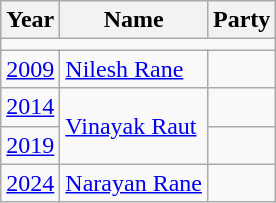<table class="wikitable">
<tr>
<th>Year</th>
<th>Name</th>
<th colspan="2">Party</th>
</tr>
<tr>
<td colspan="4"></td>
</tr>
<tr>
<td><a href='#'>2009</a></td>
<td><a href='#'>Nilesh Rane</a></td>
<td></td>
</tr>
<tr>
<td><a href='#'>2014</a></td>
<td rowspan="2"><a href='#'>Vinayak Raut</a></td>
<td></td>
</tr>
<tr>
<td><a href='#'>2019</a></td>
</tr>
<tr>
<td><a href='#'>2024</a></td>
<td rowspan="1"><a href='#'>Narayan Rane</a></td>
<td></td>
</tr>
</table>
